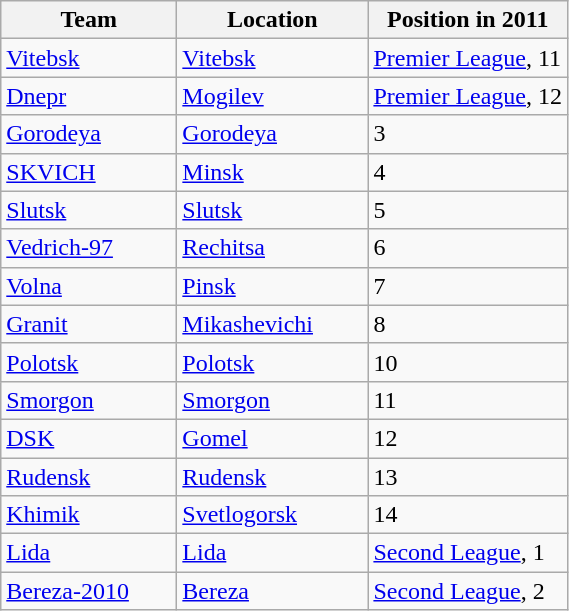<table class="wikitable sortable" style="text-align:left">
<tr>
<th width=110>Team</th>
<th width=120>Location</th>
<th data-sort-type="number">Position in 2011</th>
</tr>
<tr>
<td><a href='#'>Vitebsk</a></td>
<td><a href='#'>Vitebsk</a></td>
<td><a href='#'>Premier League</a>, 11</td>
</tr>
<tr>
<td><a href='#'>Dnepr</a></td>
<td><a href='#'>Mogilev</a></td>
<td><a href='#'>Premier League</a>, 12</td>
</tr>
<tr>
<td><a href='#'>Gorodeya</a></td>
<td><a href='#'>Gorodeya</a></td>
<td>3</td>
</tr>
<tr>
<td><a href='#'>SKVICH</a></td>
<td><a href='#'>Minsk</a></td>
<td>4</td>
</tr>
<tr>
<td><a href='#'>Slutsk</a></td>
<td><a href='#'>Slutsk</a></td>
<td>5</td>
</tr>
<tr>
<td><a href='#'>Vedrich-97</a></td>
<td><a href='#'>Rechitsa</a></td>
<td>6</td>
</tr>
<tr>
<td><a href='#'>Volna</a></td>
<td><a href='#'>Pinsk</a></td>
<td>7</td>
</tr>
<tr>
<td><a href='#'>Granit</a></td>
<td><a href='#'>Mikashevichi</a></td>
<td>8</td>
</tr>
<tr>
<td><a href='#'>Polotsk</a></td>
<td><a href='#'>Polotsk</a></td>
<td>10</td>
</tr>
<tr>
<td><a href='#'>Smorgon</a></td>
<td><a href='#'>Smorgon</a></td>
<td>11</td>
</tr>
<tr>
<td><a href='#'>DSK</a></td>
<td><a href='#'>Gomel</a></td>
<td>12</td>
</tr>
<tr>
<td><a href='#'>Rudensk</a></td>
<td><a href='#'>Rudensk</a></td>
<td>13</td>
</tr>
<tr>
<td><a href='#'>Khimik</a></td>
<td><a href='#'>Svetlogorsk</a></td>
<td>14</td>
</tr>
<tr>
<td><a href='#'>Lida</a></td>
<td><a href='#'>Lida</a></td>
<td><a href='#'>Second League</a>, 1</td>
</tr>
<tr>
<td><a href='#'>Bereza-2010</a></td>
<td><a href='#'>Bereza</a></td>
<td><a href='#'>Second League</a>, 2</td>
</tr>
</table>
